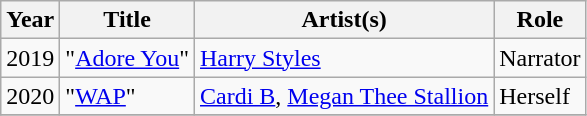<table class="wikitable">
<tr>
<th>Year</th>
<th>Title</th>
<th>Artist(s)</th>
<th>Role</th>
</tr>
<tr>
<td>2019</td>
<td>"<a href='#'>Adore You</a>"</td>
<td><a href='#'>Harry Styles</a></td>
<td>Narrator</td>
</tr>
<tr>
<td>2020</td>
<td>"<a href='#'>WAP</a>"</td>
<td><a href='#'>Cardi B</a>, <a href='#'>Megan Thee Stallion</a></td>
<td>Herself</td>
</tr>
<tr>
</tr>
</table>
